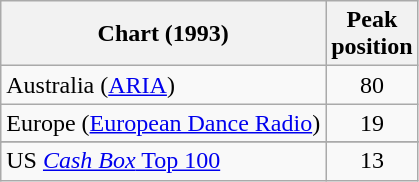<table class="wikitable">
<tr>
<th>Chart (1993)</th>
<th>Peak<br>position</th>
</tr>
<tr>
<td>Australia (<a href='#'>ARIA</a>)</td>
<td align="center">80</td>
</tr>
<tr>
<td>Europe (<a href='#'>European Dance Radio</a>)</td>
<td align="center">19</td>
</tr>
<tr>
</tr>
<tr>
</tr>
<tr>
</tr>
<tr>
</tr>
<tr>
<td>US <a href='#'><em>Cash Box</em> Top 100</a></td>
<td align="center">13</td>
</tr>
</table>
